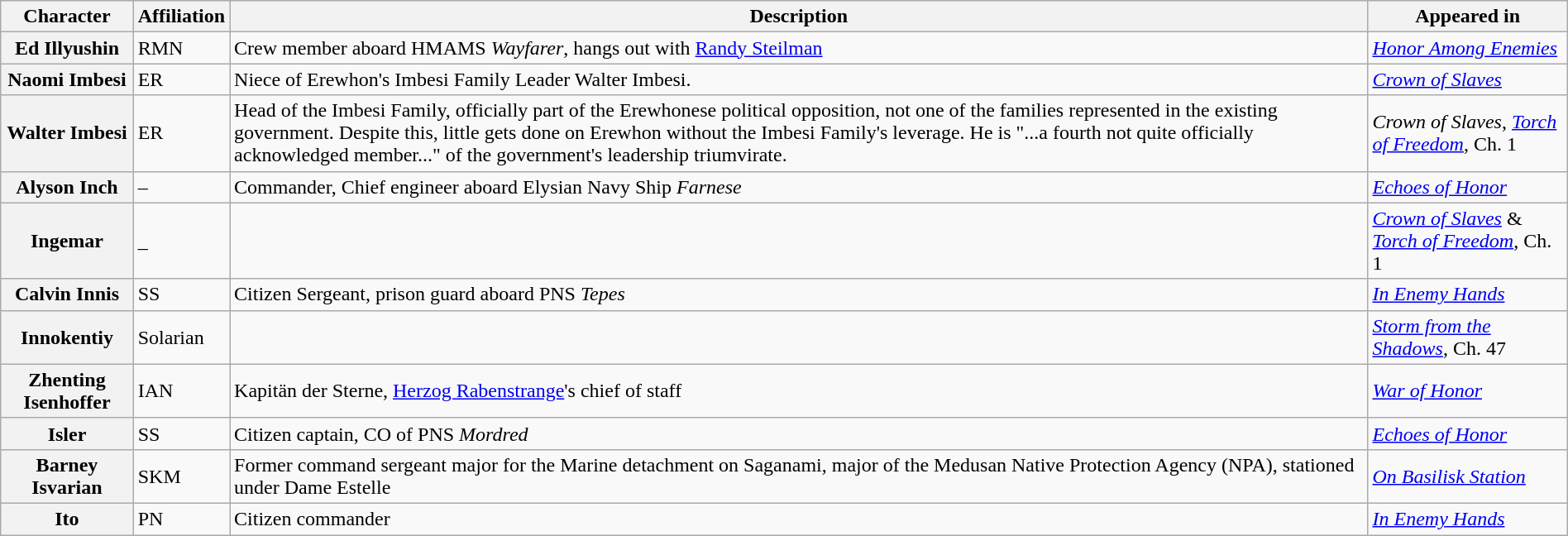<table class="wikitable" style="width: 100%">
<tr>
<th>Character</th>
<th>Affiliation</th>
<th>Description</th>
<th>Appeared in</th>
</tr>
<tr>
<th>Ed Illyushin</th>
<td>RMN</td>
<td>Crew member aboard HMAMS <em>Wayfarer</em>, hangs out with <a href='#'>Randy Steilman</a></td>
<td><em><a href='#'>Honor Among Enemies</a></em></td>
</tr>
<tr>
<th>Naomi Imbesi</th>
<td>ER</td>
<td>Niece of Erewhon's Imbesi Family Leader Walter Imbesi.</td>
<td><em><a href='#'>Crown of Slaves</a></em></td>
</tr>
<tr>
<th>Walter Imbesi</th>
<td>ER</td>
<td>Head of the Imbesi Family, officially part of the Erewhonese political opposition, not one of the families represented in the existing government. Despite this, little gets done on Erewhon without the Imbesi Family's leverage. He is "...a fourth not quite officially acknowledged member..." of the government's leadership triumvirate.<br></td>
<td><em>Crown of Slaves</em>, <em><a href='#'>Torch of Freedom</a></em>, Ch. 1 </td>
</tr>
<tr>
<th>Alyson Inch</th>
<td>–</td>
<td>Commander, Chief engineer aboard Elysian Navy Ship <em>Farnese</em></td>
<td><em><a href='#'>Echoes of Honor</a></em></td>
</tr>
<tr>
<th>Ingemar</th>
<td>_</td>
<td></td>
<td><em><a href='#'>Crown of Slaves</a></em> & <em><a href='#'>Torch of Freedom</a></em>, Ch. 1</td>
</tr>
<tr>
<th>Calvin Innis</th>
<td>SS</td>
<td>Citizen Sergeant, prison guard aboard PNS <em>Tepes</em></td>
<td><em><a href='#'>In Enemy Hands</a></em></td>
</tr>
<tr>
<th>Innokentiy</th>
<td>Solarian</td>
<td></td>
<td><em><a href='#'>Storm from the Shadows</a></em>, Ch. 47</td>
</tr>
<tr>
<th>Zhenting Isenhoffer</th>
<td>IAN</td>
<td>Kapitän der Sterne, <a href='#'>Herzog Rabenstrange</a>'s chief of staff</td>
<td><em><a href='#'>War of Honor</a></em></td>
</tr>
<tr>
<th>Isler</th>
<td>SS</td>
<td>Citizen captain, CO of PNS <em>Mordred</em></td>
<td><em><a href='#'>Echoes of Honor</a></em></td>
</tr>
<tr>
<th>Barney Isvarian</th>
<td>SKM</td>
<td>Former command sergeant major for the Marine detachment on Saganami, major of the Medusan Native Protection Agency (NPA), stationed under Dame Estelle</td>
<td><em><a href='#'>On Basilisk Station</a></em></td>
</tr>
<tr>
<th>Ito</th>
<td>PN</td>
<td>Citizen commander</td>
<td><em><a href='#'>In Enemy Hands</a></em></td>
</tr>
</table>
